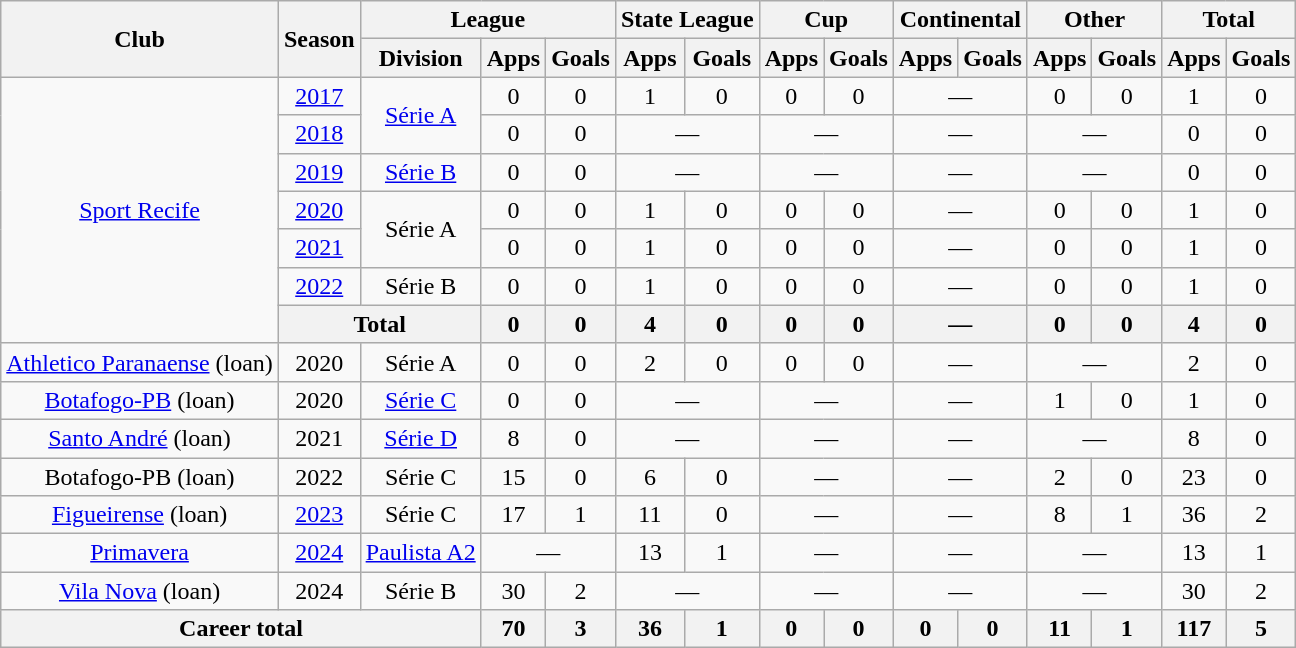<table class="wikitable" style="text-align: center">
<tr>
<th rowspan="2">Club</th>
<th rowspan="2">Season</th>
<th colspan="3">League</th>
<th colspan="2">State League</th>
<th colspan="2">Cup</th>
<th colspan="2">Continental</th>
<th colspan="2">Other</th>
<th colspan="2">Total</th>
</tr>
<tr>
<th>Division</th>
<th>Apps</th>
<th>Goals</th>
<th>Apps</th>
<th>Goals</th>
<th>Apps</th>
<th>Goals</th>
<th>Apps</th>
<th>Goals</th>
<th>Apps</th>
<th>Goals</th>
<th>Apps</th>
<th>Goals</th>
</tr>
<tr>
<td rowspan="7"><a href='#'>Sport Recife</a></td>
<td><a href='#'>2017</a></td>
<td rowspan="2"><a href='#'>Série A</a></td>
<td>0</td>
<td>0</td>
<td>1</td>
<td>0</td>
<td>0</td>
<td>0</td>
<td colspan="2">—</td>
<td>0</td>
<td>0</td>
<td>1</td>
<td>0</td>
</tr>
<tr>
<td><a href='#'>2018</a></td>
<td>0</td>
<td>0</td>
<td colspan="2">—</td>
<td colspan="2">—</td>
<td colspan="2">—</td>
<td colspan="2">—</td>
<td>0</td>
<td>0</td>
</tr>
<tr>
<td><a href='#'>2019</a></td>
<td><a href='#'>Série B</a></td>
<td>0</td>
<td>0</td>
<td colspan="2">—</td>
<td colspan="2">—</td>
<td colspan="2">—</td>
<td colspan="2">—</td>
<td>0</td>
<td>0</td>
</tr>
<tr>
<td><a href='#'>2020</a></td>
<td rowspan="2">Série A</td>
<td>0</td>
<td>0</td>
<td>1</td>
<td>0</td>
<td>0</td>
<td>0</td>
<td colspan="2">—</td>
<td>0</td>
<td>0</td>
<td>1</td>
<td>0</td>
</tr>
<tr>
<td><a href='#'>2021</a></td>
<td>0</td>
<td>0</td>
<td>1</td>
<td>0</td>
<td>0</td>
<td>0</td>
<td colspan="2">—</td>
<td>0</td>
<td>0</td>
<td>1</td>
<td>0</td>
</tr>
<tr>
<td><a href='#'>2022</a></td>
<td>Série B</td>
<td>0</td>
<td>0</td>
<td>1</td>
<td>0</td>
<td>0</td>
<td>0</td>
<td colspan="2">—</td>
<td>0</td>
<td>0</td>
<td>1</td>
<td>0</td>
</tr>
<tr>
<th colspan="2">Total</th>
<th>0</th>
<th>0</th>
<th>4</th>
<th>0</th>
<th>0</th>
<th>0</th>
<th colspan="2">—</th>
<th>0</th>
<th>0</th>
<th>4</th>
<th>0</th>
</tr>
<tr>
<td><a href='#'>Athletico Paranaense</a> (loan)</td>
<td>2020</td>
<td>Série A</td>
<td>0</td>
<td>0</td>
<td>2</td>
<td>0</td>
<td>0</td>
<td>0</td>
<td colspan="2">—</td>
<td colspan="2">—</td>
<td>2</td>
<td>0</td>
</tr>
<tr>
<td><a href='#'>Botafogo-PB</a> (loan)</td>
<td>2020</td>
<td><a href='#'>Série C</a></td>
<td>0</td>
<td>0</td>
<td colspan="2">—</td>
<td colspan="2">—</td>
<td colspan="2">—</td>
<td>1</td>
<td>0</td>
<td>1</td>
<td>0</td>
</tr>
<tr>
<td><a href='#'>Santo André</a> (loan)</td>
<td>2021</td>
<td><a href='#'>Série D</a></td>
<td>8</td>
<td>0</td>
<td colspan="2">—</td>
<td colspan="2">—</td>
<td colspan="2">—</td>
<td colspan="2">—</td>
<td>8</td>
<td>0</td>
</tr>
<tr>
<td>Botafogo-PB (loan)</td>
<td>2022</td>
<td>Série C</td>
<td>15</td>
<td>0</td>
<td>6</td>
<td>0</td>
<td colspan="2">—</td>
<td colspan="2">—</td>
<td>2</td>
<td>0</td>
<td>23</td>
<td>0</td>
</tr>
<tr>
<td><a href='#'>Figueirense</a> (loan)</td>
<td><a href='#'>2023</a></td>
<td>Série C</td>
<td>17</td>
<td>1</td>
<td>11</td>
<td>0</td>
<td colspan="2">—</td>
<td colspan="2">—</td>
<td>8</td>
<td>1</td>
<td>36</td>
<td>2</td>
</tr>
<tr>
<td><a href='#'>Primavera</a></td>
<td><a href='#'>2024</a></td>
<td><a href='#'>Paulista A2</a></td>
<td colspan="2">—</td>
<td>13</td>
<td>1</td>
<td colspan="2">—</td>
<td colspan="2">—</td>
<td colspan="2">—</td>
<td>13</td>
<td>1</td>
</tr>
<tr>
<td><a href='#'>Vila Nova</a> (loan)</td>
<td>2024</td>
<td>Série B</td>
<td>30</td>
<td>2</td>
<td colspan="2">—</td>
<td colspan="2">—</td>
<td colspan="2">—</td>
<td colspan="2">—</td>
<td>30</td>
<td>2</td>
</tr>
<tr>
<th colspan="3"><strong>Career total</strong></th>
<th>70</th>
<th>3</th>
<th>36</th>
<th>1</th>
<th>0</th>
<th>0</th>
<th>0</th>
<th>0</th>
<th>11</th>
<th>1</th>
<th>117</th>
<th>5</th>
</tr>
</table>
